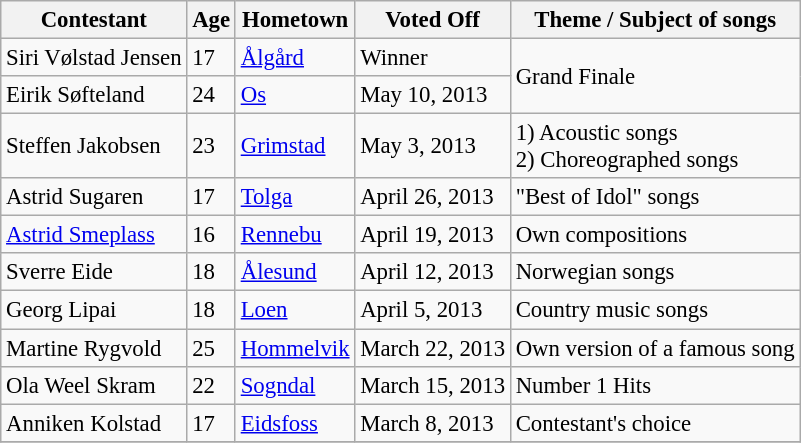<table class="wikitable" style="font-size:95%;">
<tr>
<th>Contestant</th>
<th>Age</th>
<th>Hometown</th>
<th>Voted Off</th>
<th>Theme / Subject of songs</th>
</tr>
<tr>
<td>Siri Vølstad Jensen</td>
<td>17</td>
<td><a href='#'>Ålgård</a></td>
<td>Winner</td>
<td rowspan="2">Grand Finale</td>
</tr>
<tr>
<td>Eirik Søfteland</td>
<td>24</td>
<td><a href='#'>Os</a></td>
<td>May 10, 2013</td>
</tr>
<tr>
<td>Steffen Jakobsen</td>
<td>23</td>
<td><a href='#'>Grimstad</a></td>
<td>May 3, 2013</td>
<td>1) Acoustic songs <br>2) Choreographed songs</td>
</tr>
<tr>
<td>Astrid Sugaren</td>
<td>17</td>
<td><a href='#'>Tolga</a></td>
<td>April 26, 2013</td>
<td>"Best of Idol" songs </td>
</tr>
<tr>
<td><a href='#'>Astrid Smeplass</a></td>
<td>16</td>
<td><a href='#'>Rennebu</a></td>
<td>April 19, 2013</td>
<td>Own compositions</td>
</tr>
<tr>
<td>Sverre Eide</td>
<td>18</td>
<td><a href='#'>Ålesund</a></td>
<td>April 12, 2013</td>
<td>Norwegian songs</td>
</tr>
<tr>
<td>Georg Lipai</td>
<td>18</td>
<td><a href='#'>Loen</a></td>
<td>April 5, 2013</td>
<td>Country music songs</td>
</tr>
<tr>
<td>Martine Rygvold</td>
<td>25</td>
<td><a href='#'>Hommelvik</a></td>
<td>March 22, 2013</td>
<td>Own version of a famous song</td>
</tr>
<tr>
<td>Ola Weel Skram</td>
<td>22</td>
<td><a href='#'>Sogndal</a></td>
<td>March 15, 2013</td>
<td>Number 1 Hits</td>
</tr>
<tr>
<td>Anniken Kolstad</td>
<td>17</td>
<td><a href='#'>Eidsfoss</a></td>
<td>March 8, 2013</td>
<td>Contestant's choice</td>
</tr>
<tr>
</tr>
</table>
